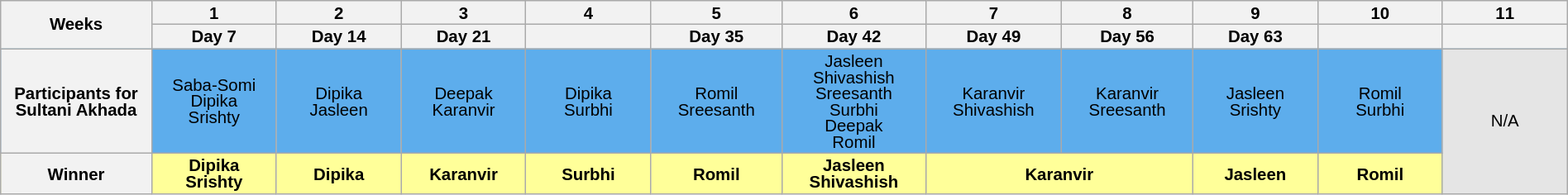<table class="wikitable" style="text-align:center; width:100%; font-size:85%; font-family: sans-serif; line-height:13px;">
<tr>
<th rowspan="2" style="width: 5%;">Weeks</th>
<th style="width: 5%;">1</th>
<th style="width: 5%;">2</th>
<th style="width: 5%;">3</th>
<th style="width: 5%;">4</th>
<th style="width: 5%;">5</th>
<th style="width: 5%;">6</th>
<th style="width: 5%;">7</th>
<th style="width: 5%;">8</th>
<th style="width: 5%;">9</th>
<th style="width: 5%;">10</th>
<th style="width: 5%;">11</th>
</tr>
<tr>
<th style="width: 5%;">Day 7</th>
<th style="width: 5%;">Day 14</th>
<th style="width: 5%;">Day 21</th>
<th style="width: 5%;"></th>
<th style="width: 5%;">Day 35</th>
<th style="width: 5%;">Day 42</th>
<th style="width: 5%;">Day 49</th>
<th style="width: 5%;">Day 56</th>
<th style="width: 5%;">Day 63</th>
<th style="width: 5%;"></th>
<th style="width: 5%;"></th>
</tr>
<tr style="background:#5DADEC;" |>
<th>Participants for Sultani Akhada</th>
<td>Saba-Somi<br>Dipika<br>Srishty</td>
<td>Dipika<br>Jasleen</td>
<td>Deepak<br>Karanvir</td>
<td>Dipika<br>Surbhi</td>
<td>Romil<br>Sreesanth</td>
<td>Jasleen<br>Shivashish<br>Sreesanth<br>Surbhi<br>Deepak<br>Romil</td>
<td>Karanvir<br>Shivashish</td>
<td>Karanvir<br>Sreesanth</td>
<td>Jasleen<br>Srishty</td>
<td>Romil<br>Surbhi</td>
<td rowspan="2" style="background:#E5E5E5;">N/A</td>
</tr>
<tr style="background:#FFFF99;" |>
<th>Winner</th>
<td><strong>Dipika<br>Srishty</strong></td>
<td><strong>Dipika</strong></td>
<td><strong>Karanvir</strong></td>
<td><strong>Surbhi</strong></td>
<td><strong>Romil</strong></td>
<td><strong>Jasleen<br>Shivashish</strong></td>
<td colspan="2"><strong>Karanvir</strong></td>
<td><strong>Jasleen</strong></td>
<td><strong>Romil</strong></td>
</tr>
</table>
